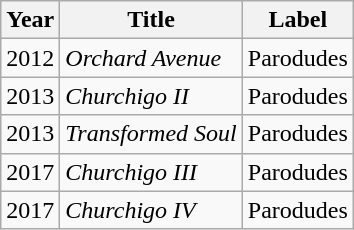<table class="wikitable">
<tr>
<th>Year</th>
<th>Title</th>
<th>Label</th>
</tr>
<tr>
<td>2012</td>
<td><em>Orchard Avenue</em></td>
<td>Parodudes</td>
</tr>
<tr>
<td>2013</td>
<td><em>Churchigo II</em></td>
<td>Parodudes</td>
</tr>
<tr>
<td>2013</td>
<td><em>Transformed Soul</em></td>
<td>Parodudes</td>
</tr>
<tr>
<td>2017</td>
<td><em>Churchigo III</em></td>
<td>Parodudes</td>
</tr>
<tr>
<td>2017</td>
<td><em>Churchigo IV</em></td>
<td>Parodudes</td>
</tr>
</table>
